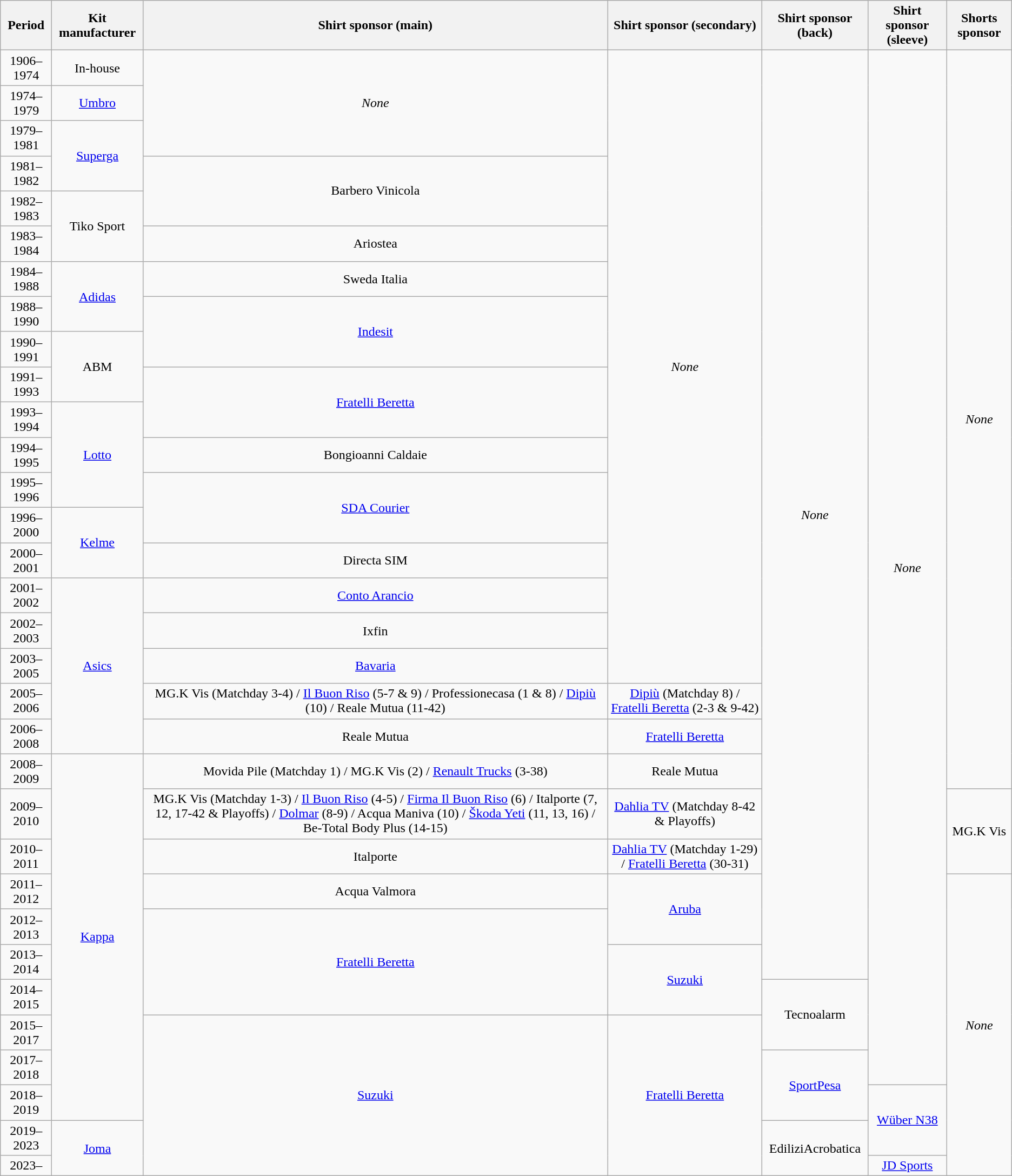<table class="wikitable" style="text-align: center">
<tr>
<th>Period</th>
<th>Kit manufacturer</th>
<th>Shirt sponsor (main)</th>
<th>Shirt sponsor (secondary)</th>
<th>Shirt sponsor (back)</th>
<th>Shirt sponsor (sleeve)</th>
<th>Shorts sponsor</th>
</tr>
<tr>
<td>1906–1974</td>
<td>In-house</td>
<td rowspan="3"><em>None</em></td>
<td rowspan="18"><em>None</em></td>
<td rowspan="26"><em>None</em></td>
<td rowspan="29"><em>None</em></td>
<td rowspan="21"><em>None</em></td>
</tr>
<tr>
<td>1974–1979</td>
<td><a href='#'>Umbro</a></td>
</tr>
<tr>
<td>1979–1981</td>
<td rowspan="2"><a href='#'>Superga</a></td>
</tr>
<tr>
<td>1981–1982</td>
<td rowspan="2">Barbero Vinicola</td>
</tr>
<tr>
<td>1982–1983</td>
<td rowspan="2">Tiko Sport</td>
</tr>
<tr>
<td>1983–1984</td>
<td>Ariostea</td>
</tr>
<tr>
<td>1984–1988</td>
<td rowspan="2"><a href='#'>Adidas</a></td>
<td>Sweda Italia</td>
</tr>
<tr>
<td>1988–1990</td>
<td rowspan="2"><a href='#'>Indesit</a></td>
</tr>
<tr>
<td>1990–1991</td>
<td rowspan="2">ABM</td>
</tr>
<tr>
<td>1991–1993</td>
<td rowspan="2"><a href='#'>Fratelli Beretta</a></td>
</tr>
<tr>
<td>1993–1994</td>
<td rowspan=3><a href='#'>Lotto</a></td>
</tr>
<tr>
<td>1994–1995</td>
<td>Bongioanni Caldaie</td>
</tr>
<tr>
<td>1995–1996</td>
<td rowspan="2"><a href='#'>SDA Courier</a></td>
</tr>
<tr>
<td>1996–2000</td>
<td rowspan=2><a href='#'>Kelme</a></td>
</tr>
<tr>
<td>2000–2001</td>
<td>Directa SIM</td>
</tr>
<tr>
<td>2001–2002</td>
<td rowspan="5"><a href='#'>Asics</a></td>
<td><a href='#'>Conto Arancio</a></td>
</tr>
<tr>
<td>2002–2003</td>
<td>Ixfin</td>
</tr>
<tr>
<td>2003–2005</td>
<td><a href='#'>Bavaria</a></td>
</tr>
<tr>
<td>2005–2006</td>
<td>MG.K Vis (Matchday 3-4) / <a href='#'>Il Buon Riso</a> (5-7 & 9) / Professionecasa (1 & 8) / <a href='#'>Dipiù</a> (10) / Reale Mutua (11-42)</td>
<td><a href='#'>Dipiù</a> (Matchday 8) /  <a href='#'>Fratelli Beretta</a> (2-3 & 9-42)</td>
</tr>
<tr>
<td>2006–2008</td>
<td>Reale Mutua</td>
<td><a href='#'>Fratelli Beretta</a></td>
</tr>
<tr>
<td>2008–2009</td>
<td rowspan="10"><a href='#'>Kappa</a></td>
<td>Movida Pile (Matchday 1) / MG.K Vis (2) / <a href='#'>Renault Trucks</a> (3-38)</td>
<td>Reale Mutua</td>
</tr>
<tr>
<td>2009–2010</td>
<td>MG.K Vis (Matchday 1-3) / <a href='#'>Il Buon Riso</a> (4-5) / <a href='#'>Firma Il Buon Riso</a> (6) / Italporte (7, 12, 17-42 & Playoffs) / <a href='#'>Dolmar</a> (8-9) / Acqua Maniva (10) / <a href='#'>Škoda Yeti</a> (11, 13, 16) / Be-Total Body Plus (14-15)</td>
<td><a href='#'>Dahlia TV</a> (Matchday 8-42 & Playoffs)</td>
<td rowspan="2">MG.K Vis</td>
</tr>
<tr>
<td>2010–2011</td>
<td>Italporte</td>
<td><a href='#'>Dahlia TV</a> (Matchday 1-29) / <a href='#'>Fratelli Beretta</a> (30-31)</td>
</tr>
<tr>
<td>2011–2012</td>
<td>Acqua Valmora</td>
<td rowspan="2"><a href='#'>Aruba</a></td>
<td rowspan="9"><em>None</em></td>
</tr>
<tr>
<td>2012–2013</td>
<td rowspan="3"><a href='#'>Fratelli Beretta</a></td>
</tr>
<tr>
<td>2013–2014</td>
<td rowspan="2"><a href='#'>Suzuki</a></td>
</tr>
<tr>
<td>2014–2015</td>
<td rowspan="2">Tecnoalarm</td>
</tr>
<tr>
<td>2015–2017</td>
<td rowspan="5"><a href='#'>Suzuki</a></td>
<td rowspan="5"><a href='#'>Fratelli Beretta</a></td>
</tr>
<tr>
<td>2017–2018</td>
<td rowspan="2"><a href='#'>SportPesa</a></td>
</tr>
<tr>
<td>2018–2019</td>
<td rowspan="2"><a href='#'>Wüber N38</a></td>
</tr>
<tr>
<td>2019–2023</td>
<td rowspan="2"><a href='#'>Joma</a></td>
<td rowspan="2">EdiliziAcrobatica</td>
</tr>
<tr>
<td>2023–</td>
<td><a href='#'>JD Sports</a></td>
</tr>
</table>
